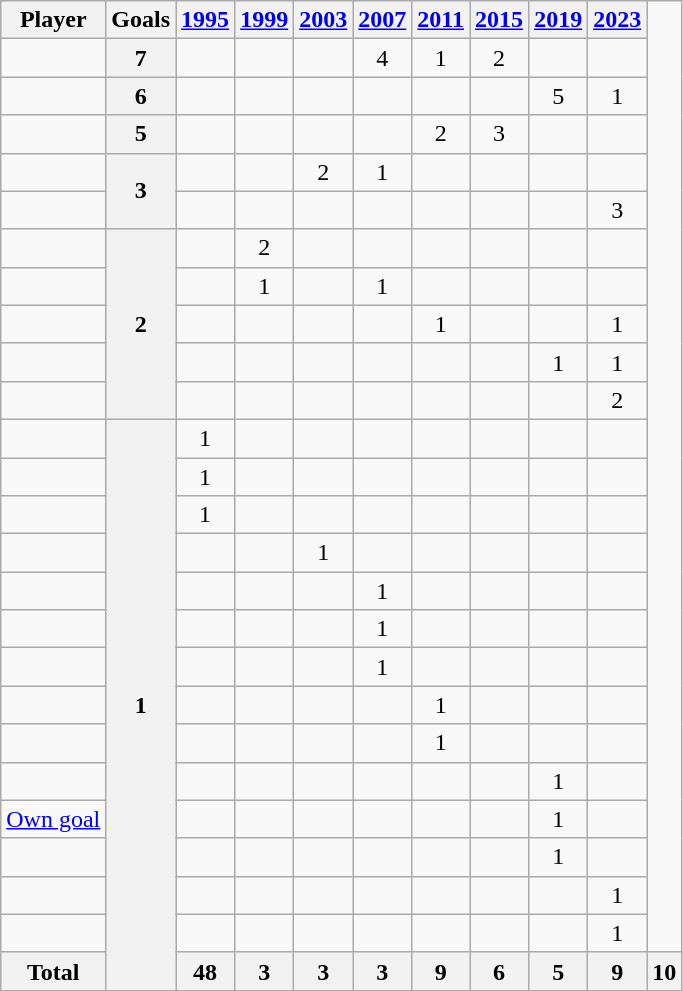<table class="wikitable sortable" style="text-align:center;">
<tr>
<th>Player</th>
<th>Goals</th>
<th><a href='#'>1995</a></th>
<th><a href='#'>1999</a></th>
<th><a href='#'>2003</a></th>
<th><a href='#'>2007</a></th>
<th><a href='#'>2011</a></th>
<th><a href='#'>2015</a></th>
<th><a href='#'>2019</a></th>
<th><a href='#'>2023</a></th>
</tr>
<tr>
<td align="left"></td>
<th>7</th>
<td></td>
<td></td>
<td></td>
<td>4</td>
<td>1</td>
<td>2</td>
<td></td>
<td></td>
</tr>
<tr>
<td align="left"></td>
<th>6</th>
<td></td>
<td></td>
<td></td>
<td></td>
<td></td>
<td></td>
<td>5</td>
<td>1</td>
</tr>
<tr>
<td align="left"></td>
<th>5</th>
<td></td>
<td></td>
<td></td>
<td></td>
<td>2</td>
<td>3</td>
<td></td>
<td></td>
</tr>
<tr>
<td align="left"></td>
<th rowspan="2">3</th>
<td></td>
<td></td>
<td>2</td>
<td>1</td>
<td></td>
<td></td>
<td></td>
<td></td>
</tr>
<tr>
<td align="left"></td>
<td></td>
<td></td>
<td></td>
<td></td>
<td></td>
<td></td>
<td></td>
<td>3</td>
</tr>
<tr>
<td align="left"></td>
<th rowspan="5">2</th>
<td></td>
<td>2</td>
<td></td>
<td></td>
<td></td>
<td></td>
<td></td>
<td></td>
</tr>
<tr>
<td align="left"></td>
<td></td>
<td>1</td>
<td></td>
<td>1</td>
<td></td>
<td></td>
<td></td>
<td></td>
</tr>
<tr>
<td align="left"></td>
<td></td>
<td></td>
<td></td>
<td></td>
<td>1</td>
<td></td>
<td></td>
<td>1</td>
</tr>
<tr>
<td align="left"></td>
<td></td>
<td></td>
<td></td>
<td></td>
<td></td>
<td></td>
<td>1</td>
<td>1</td>
</tr>
<tr>
<td align="left"></td>
<td></td>
<td></td>
<td></td>
<td></td>
<td></td>
<td></td>
<td></td>
<td>2</td>
</tr>
<tr>
<td align="left"></td>
<th rowspan="15">1</th>
<td>1</td>
<td></td>
<td></td>
<td></td>
<td></td>
<td></td>
<td></td>
<td></td>
</tr>
<tr>
<td align="left"></td>
<td>1</td>
<td></td>
<td></td>
<td></td>
<td></td>
<td></td>
<td></td>
<td></td>
</tr>
<tr>
<td align="left"></td>
<td>1</td>
<td></td>
<td></td>
<td></td>
<td></td>
<td></td>
<td></td>
<td></td>
</tr>
<tr>
<td align="left"></td>
<td></td>
<td></td>
<td>1</td>
<td></td>
<td></td>
<td></td>
<td></td>
<td></td>
</tr>
<tr>
<td align="left"></td>
<td></td>
<td></td>
<td></td>
<td>1</td>
<td></td>
<td></td>
<td></td>
<td></td>
</tr>
<tr>
<td align="left"></td>
<td></td>
<td></td>
<td></td>
<td>1</td>
<td></td>
<td></td>
<td></td>
<td></td>
</tr>
<tr>
<td align="left"></td>
<td></td>
<td></td>
<td></td>
<td>1</td>
<td></td>
<td></td>
<td></td>
<td></td>
</tr>
<tr>
<td align="left"></td>
<td></td>
<td></td>
<td></td>
<td></td>
<td>1</td>
<td></td>
<td></td>
<td></td>
</tr>
<tr>
<td align="left"></td>
<td></td>
<td></td>
<td></td>
<td></td>
<td>1</td>
<td></td>
<td></td>
<td></td>
</tr>
<tr>
<td align="left"></td>
<td></td>
<td></td>
<td></td>
<td></td>
<td></td>
<td></td>
<td>1</td>
<td></td>
</tr>
<tr>
<td align="left"><a href='#'>Own goal</a></td>
<td></td>
<td></td>
<td></td>
<td></td>
<td></td>
<td></td>
<td>1</td>
<td></td>
</tr>
<tr>
<td align="left"></td>
<td></td>
<td></td>
<td></td>
<td></td>
<td></td>
<td></td>
<td>1</td>
<td></td>
</tr>
<tr>
<td align="left"></td>
<td></td>
<td></td>
<td></td>
<td></td>
<td></td>
<td></td>
<td></td>
<td>1</td>
</tr>
<tr>
<td align="left"></td>
<td></td>
<td></td>
<td></td>
<td></td>
<td></td>
<td></td>
<td></td>
<td>1</td>
</tr>
<tr class="sortbottom">
<th>Total</th>
<th>48</th>
<th>3</th>
<th>3</th>
<th>3</th>
<th>9</th>
<th>6</th>
<th>5</th>
<th>9</th>
<th>10</th>
</tr>
</table>
